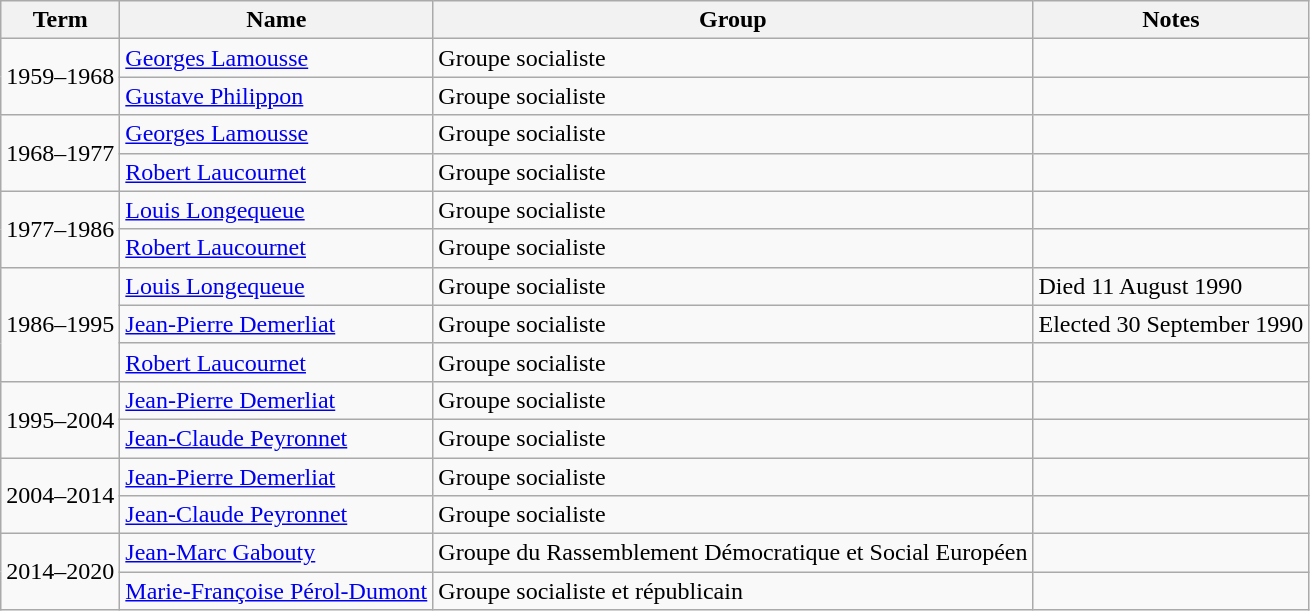<table class="wikitable sortable">
<tr>
<th>Term</th>
<th>Name</th>
<th>Group</th>
<th>Notes</th>
</tr>
<tr>
<td rowspan=2>1959–1968</td>
<td><a href='#'>Georges Lamousse</a></td>
<td>Groupe socialiste</td>
<td></td>
</tr>
<tr>
<td><a href='#'>Gustave Philippon</a></td>
<td>Groupe socialiste</td>
<td></td>
</tr>
<tr>
<td rowspan=2>1968–1977</td>
<td><a href='#'>Georges Lamousse</a></td>
<td>Groupe socialiste</td>
<td></td>
</tr>
<tr>
<td><a href='#'>Robert Laucournet</a></td>
<td>Groupe socialiste</td>
<td></td>
</tr>
<tr>
<td rowspan=2>1977–1986</td>
<td><a href='#'>Louis Longequeue</a></td>
<td>Groupe socialiste</td>
<td></td>
</tr>
<tr>
<td><a href='#'>Robert Laucournet</a></td>
<td>Groupe socialiste</td>
<td></td>
</tr>
<tr>
<td rowspan=3>1986–1995</td>
<td><a href='#'>Louis Longequeue</a></td>
<td>Groupe socialiste</td>
<td>Died 11 August 1990</td>
</tr>
<tr>
<td><a href='#'>Jean-Pierre Demerliat</a></td>
<td>Groupe socialiste</td>
<td>Elected 30 September 1990</td>
</tr>
<tr>
<td><a href='#'>Robert Laucournet</a></td>
<td>Groupe socialiste</td>
<td></td>
</tr>
<tr>
<td rowspan=2>1995–2004</td>
<td><a href='#'>Jean-Pierre Demerliat</a></td>
<td>Groupe socialiste</td>
<td></td>
</tr>
<tr>
<td><a href='#'>Jean-Claude Peyronnet</a></td>
<td>Groupe socialiste</td>
<td></td>
</tr>
<tr>
<td rowspan=2>2004–2014</td>
<td><a href='#'>Jean-Pierre Demerliat</a></td>
<td>Groupe socialiste</td>
<td></td>
</tr>
<tr>
<td><a href='#'>Jean-Claude Peyronnet</a></td>
<td>Groupe socialiste</td>
<td></td>
</tr>
<tr>
<td rowspan=2>2014–2020</td>
<td><a href='#'>Jean-Marc Gabouty</a></td>
<td>Groupe du Rassemblement Démocratique et Social Européen</td>
<td></td>
</tr>
<tr>
<td><a href='#'>Marie-Françoise Pérol-Dumont</a></td>
<td>Groupe socialiste et républicain</td>
<td></td>
</tr>
</table>
